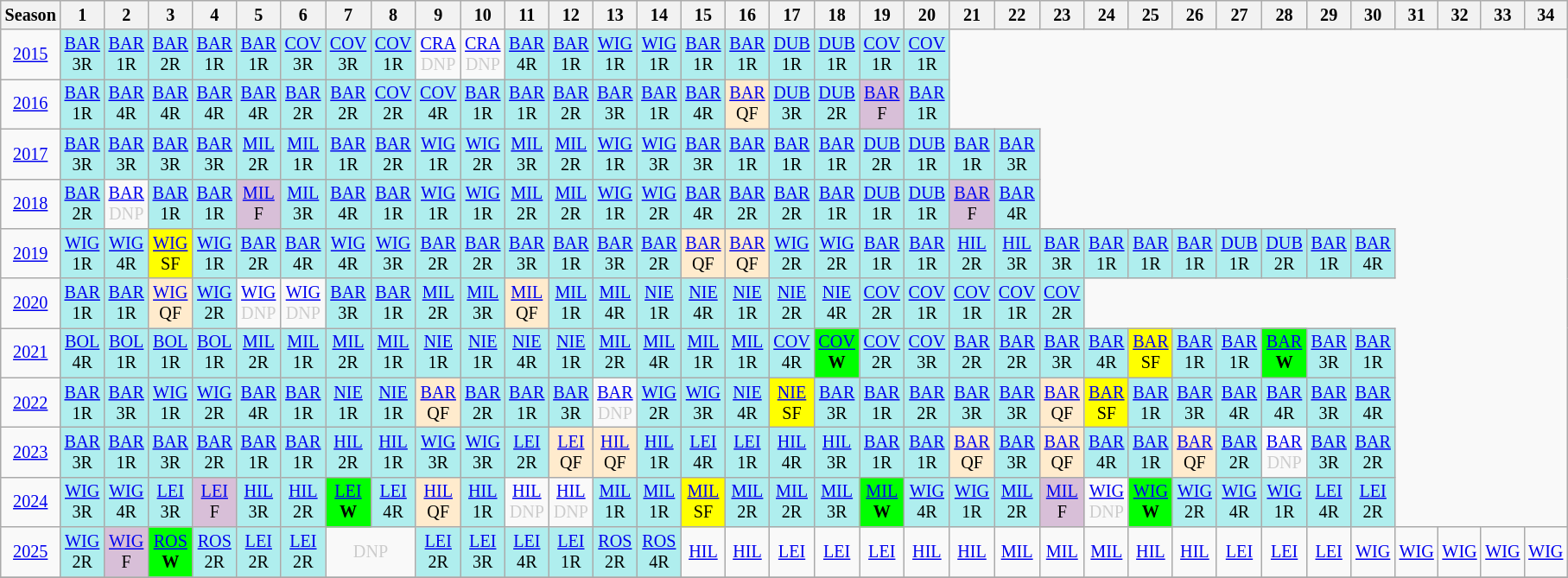<table class="wikitable" style="width:28%; margin:0; font-size:84%">
<tr>
<th>Season</th>
<th>1</th>
<th>2</th>
<th>3</th>
<th>4</th>
<th>5</th>
<th>6</th>
<th>7</th>
<th>8</th>
<th>9</th>
<th>10</th>
<th>11</th>
<th>12</th>
<th>13</th>
<th>14</th>
<th>15</th>
<th>16</th>
<th>17</th>
<th>18</th>
<th>19</th>
<th>20</th>
<th>21</th>
<th>22</th>
<th>23</th>
<th>24</th>
<th>25</th>
<th>26</th>
<th>27</th>
<th>28</th>
<th>29</th>
<th>30</th>
<th>31</th>
<th>32</th>
<th>33</th>
<th>34</th>
</tr>
<tr>
<td style="text-align:center; "background:#efefef;"><a href='#'>2015</a></td>
<td style="text-align:center; background:#afeeee;"><a href='#'>BAR</a><br>3R</td>
<td style="text-align:center; background:#afeeee;"><a href='#'>BAR</a><br>1R</td>
<td style="text-align:center; background:#afeeee;"><a href='#'>BAR</a><br>2R</td>
<td style="text-align:center; background:#afeeee;"><a href='#'>BAR</a><br>1R</td>
<td style="text-align:center; background:#afeeee;"><a href='#'>BAR</a><br>1R</td>
<td style="text-align:center; background:#afeeee;"><a href='#'>COV</a><br>3R</td>
<td style="text-align:center; background:#afeeee;"><a href='#'>COV</a><br>3R</td>
<td style="text-align:center; background:#afeeee;"><a href='#'>COV</a><br>1R</td>
<td style="text-align:center; color:#ccc;"><a href='#'>CRA</a><br>DNP</td>
<td style="text-align:center; color:#ccc;"><a href='#'>CRA</a><br>DNP</td>
<td style="text-align:center; background:#afeeee;"><a href='#'>BAR</a><br>4R</td>
<td style="text-align:center; background:#afeeee;"><a href='#'>BAR</a><br>1R</td>
<td style="text-align:center; background:#afeeee;"><a href='#'>WIG</a><br>1R</td>
<td style="text-align:center; background:#afeeee;"><a href='#'>WIG</a><br>1R</td>
<td style="text-align:center; background:#afeeee;"><a href='#'>BAR</a><br>1R</td>
<td style="text-align:center; background:#afeeee;"><a href='#'>BAR</a><br>1R</td>
<td style="text-align:center; background:#afeeee;"><a href='#'>DUB</a><br>1R</td>
<td style="text-align:center; background:#afeeee;"><a href='#'>DUB</a><br>1R</td>
<td style="text-align:center; background:#afeeee;"><a href='#'>COV</a><br>1R</td>
<td style="text-align:center; background:#afeeee;"><a href='#'>COV</a><br>1R</td>
</tr>
<tr>
<td style="text-align:center;"background:#efefef;"><a href='#'>2016</a></td>
<td style="text-align:center; background:#afeeee"><a href='#'>BAR</a><br>1R</td>
<td style="text-align:center; background:#afeeee"><a href='#'>BAR</a><br>4R</td>
<td style="text-align:center; background:#afeeee"><a href='#'>BAR</a><br>4R</td>
<td style="text-align:center; background:#afeeee"><a href='#'>BAR</a><br>4R</td>
<td style="text-align:center; background:#afeeee"><a href='#'>BAR</a><br>4R</td>
<td style="text-align:center; background:#afeeee"><a href='#'>BAR</a><br>2R</td>
<td style="text-align:center; background:#afeeee"><a href='#'>BAR</a><br>2R</td>
<td style="text-align:center; background:#afeeee"><a href='#'>COV</a><br>2R</td>
<td style="text-align:center; background:#afeeee"><a href='#'>COV</a><br>4R</td>
<td style="text-align:center; background:#afeeee"><a href='#'>BAR</a><br>1R</td>
<td style="text-align:center; background:#afeeee"><a href='#'>BAR</a><br>1R</td>
<td style="text-align:center; background:#afeeee"><a href='#'>BAR</a><br>2R</td>
<td style="text-align:center; background:#afeeee"><a href='#'>BAR</a><br>3R</td>
<td style="text-align:center; background:#afeeee"><a href='#'>BAR</a><br>1R</td>
<td style="text-align:center; background:#afeeee"><a href='#'>BAR</a><br>4R</td>
<td style="text-align:center; background:#ffebcd"><a href='#'>BAR</a><br>QF</td>
<td style="text-align:center; background:#afeeee"><a href='#'>DUB</a><br>3R</td>
<td style="text-align:center; background:#afeeee"><a href='#'>DUB</a><br>2R</td>
<td style="text-align:center; background:thistle;"><a href='#'>BAR</a><br>F</td>
<td style="text-align:center; background:#afeeee;"><a href='#'>BAR</a><br>1R</td>
</tr>
<tr>
<td style="text-align:center;"background:#efefef;"><a href='#'>2017</a></td>
<td style="text-align:center; background:#afeeee"><a href='#'>BAR</a><br>3R</td>
<td style="text-align:center; background:#afeeee""><a href='#'>BAR</a><br>3R</td>
<td style="text-align:center; background:#afeeee"><a href='#'>BAR</a><br>3R</td>
<td style="text-align:center; background:#afeeee"><a href='#'>BAR</a><br>3R</td>
<td style="text-align:center; background:#afeeee"><a href='#'>MIL</a><br>2R</td>
<td style="text-align:center; background:#afeeee"><a href='#'>MIL</a><br>1R</td>
<td style="text-align:center; background:#afeeee""><a href='#'>BAR</a><br>1R</td>
<td style="text-align:center; background:#afeeee""><a href='#'>BAR</a><br>2R</td>
<td style="text-align:center; background:#afeeee"><a href='#'>WIG</a><br>1R</td>
<td style="text-align:center; background:#afeeee"><a href='#'>WIG</a><br>2R</td>
<td style="text-align:center; background:#afeeee"><a href='#'>MIL</a><br>3R</td>
<td style="text-align:center; background:#afeeee"><a href='#'>MIL</a><br>2R</td>
<td style="text-align:center; background:#afeeee"><a href='#'>WIG</a><br>1R</td>
<td style="text-align:center; background:#afeeee"><a href='#'>WIG</a><br>3R</td>
<td style="text-align:center; background:#afeeee"><a href='#'>BAR</a><br>3R</td>
<td style="text-align:center; background:#afeeee"><a href='#'>BAR</a><br>1R</td>
<td style="text-align:center; background:#afeeee"><a href='#'>BAR</a><br>1R</td>
<td style="text-align:center; background:#afeeee"><a href='#'>BAR</a><br>1R</td>
<td style="text-align:center; background:#afeeee;"><a href='#'>DUB</a><br>2R</td>
<td style="text-align:center; background:#afeeee;"><a href='#'>DUB</a><br>1R</td>
<td style="text-align:center; background:#afeeee;"><a href='#'>BAR</a><br>1R</td>
<td style="text-align:center; background:#afeeee;"><a href='#'>BAR</a><br>3R</td>
</tr>
<tr>
<td style="text-align:center; "background:#efefef;"><a href='#'>2018</a></td>
<td style="text-align:center; background:#afeeee;"><a href='#'>BAR</a><br>2R</td>
<td style="text-align:center; color:#ccc;"><a href='#'>BAR</a><br>DNP</td>
<td style="text-align:center; background:#afeeee;"><a href='#'>BAR</a><br>1R</td>
<td style="text-align:center; background:#afeeee;"><a href='#'>BAR</a><br>1R</td>
<td style="text-align:center; background:thistle;"><a href='#'>MIL</a><br>F</td>
<td style="text-align:center; background:#afeeee;"><a href='#'>MIL</a><br>3R</td>
<td style="text-align:center; background:#afeeee;"><a href='#'>BAR</a><br>4R</td>
<td style="text-align:center; background:#afeeee;"><a href='#'>BAR</a><br>1R</td>
<td style="text-align:center; background:#afeeee;"><a href='#'>WIG</a><br>1R</td>
<td style="text-align:center; background:#afeeee;"><a href='#'>WIG</a><br>1R</td>
<td style="text-align:center; background:#afeeee;"><a href='#'>MIL</a><br>2R</td>
<td style="text-align:center; background:#afeeee;"><a href='#'>MIL</a><br>2R</td>
<td style="text-align:center; background:#afeeee;"><a href='#'>WIG</a><br>1R</td>
<td style="text-align:center; background:#afeeee;"><a href='#'>WIG</a><br>2R</td>
<td style="text-align:center; background:#afeeee;"><a href='#'>BAR</a><br>4R</td>
<td style="text-align:center; background:#afeeee;"><a href='#'>BAR</a><br>2R</td>
<td style="text-align:center; background:#afeeee;"><a href='#'>BAR</a><br>2R</td>
<td style="text-align:center; background:#afeeee;"><a href='#'>BAR</a><br>1R</td>
<td style="text-align:center; background:#afeeee;"><a href='#'>DUB</a><br>1R</td>
<td style="text-align:center; background:#afeeee;"><a href='#'>DUB</a><br>1R</td>
<td style="text-align:center; background:thistle;"><a href='#'>BAR</a><br>F</td>
<td style="text-align:center; background:#afeeee;"><a href='#'>BAR</a><br>4R</td>
</tr>
<tr>
<td style="text-align:center; "background:#efefef;"><a href='#'>2019</a></td>
<td style="text-align:center; background:#afeeee;"><a href='#'>WIG</a><br>1R</td>
<td style="text-align:center; background:#afeeee;"><a href='#'>WIG</a><br>4R</td>
<td style="text-align:center; background:yellow;"><a href='#'>WIG</a><br>SF</td>
<td style="text-align:center; background:#afeeee;"><a href='#'>WIG</a><br>1R</td>
<td style="text-align:center; background:#afeeee;"><a href='#'>BAR</a><br>2R</td>
<td style="text-align:center; background:#afeeee;"><a href='#'>BAR</a><br>4R</td>
<td style="text-align:center; background:#afeeee;"><a href='#'>WIG</a><br>4R</td>
<td style="text-align:center; background:#afeeee;"><a href='#'>WIG</a><br>3R</td>
<td style="text-align:center; background:#afeeee;"><a href='#'>BAR</a><br>2R</td>
<td style="text-align:center; background:#afeeee;"><a href='#'>BAR</a><br>2R</td>
<td style="text-align:center; background:#afeeee;"><a href='#'>BAR</a><br>3R</td>
<td style="text-align:center; background:#afeeee;"><a href='#'>BAR</a><br>1R</td>
<td style="text-align:center; background:#afeeee;"><a href='#'>BAR</a><br>3R</td>
<td style="text-align:center; background:#afeeee;"><a href='#'>BAR</a><br>2R</td>
<td style="text-align:center; background:#ffebcd;"><a href='#'>BAR</a><br>QF</td>
<td style="text-align:center; background:#ffebcd;"><a href='#'>BAR</a><br>QF</td>
<td style="text-align:center; background:#afeeee;"><a href='#'>WIG</a><br>2R</td>
<td style="text-align:center; background:#afeeee;"><a href='#'>WIG</a><br>2R</td>
<td style="text-align:center; background:#afeeee;"><a href='#'>BAR</a><br>1R</td>
<td style="text-align:center; background:#afeeee;"><a href='#'>BAR</a><br>1R</td>
<td style="text-align:center; background:#afeeee;"><a href='#'>HIL</a><br>2R</td>
<td style="text-align:center; background:#afeeee;"><a href='#'>HIL</a><br>3R</td>
<td style="text-align:center; background:#afeeee;"><a href='#'>BAR</a><br>3R</td>
<td style="text-align:center; background:#afeeee;"><a href='#'>BAR</a><br>1R</td>
<td style="text-align:center; background:#afeeee;"><a href='#'>BAR</a><br>1R</td>
<td style="text-align:center; background:#afeeee;"><a href='#'>BAR</a><br>1R</td>
<td style="text-align:center; background:#afeeee;"><a href='#'>DUB</a><br>1R</td>
<td style="text-align:center; background:#afeeee;"><a href='#'>DUB</a><br>2R</td>
<td style="text-align:center; background:#afeeee;"><a href='#'>BAR</a><br>1R</td>
<td style="text-align:center; background:#afeeee;"><a href='#'>BAR</a><br>4R</td>
</tr>
<tr>
<td style="text-align:center; "background:#efefef;"><a href='#'>2020</a></td>
<td style="text-align:center; background:#afeeee;"><a href='#'>BAR</a><br>1R</td>
<td style="text-align:center; background:#afeeee;"><a href='#'>BAR</a><br>1R</td>
<td style="text-align:center; background:#ffebcd;"><a href='#'>WIG</a><br>QF</td>
<td style="text-align:center; background:#afeeee;"><a href='#'>WIG</a><br>2R</td>
<td style="text-align:center; color:#ccc;"><a href='#'>WIG</a><br>DNP</td>
<td style="text-align:center; color:#ccc;"><a href='#'>WIG</a><br>DNP</td>
<td style="text-align:center; background:#afeeee;"><a href='#'>BAR</a><br>3R</td>
<td style="text-align:center; background:#afeeee;"><a href='#'>BAR</a><br>1R</td>
<td style="text-align:center; background:#afeeee;"><a href='#'>MIL</a><br>2R</td>
<td style="text-align:center; background:#afeeee;"><a href='#'>MIL</a><br>3R</td>
<td style="text-align:center; background:#ffebcd;"><a href='#'>MIL</a><br>QF</td>
<td style="text-align:center; background:#afeeee;"><a href='#'>MIL</a><br>1R</td>
<td style="text-align:center; background:#afeeee;"><a href='#'>MIL</a><br>4R</td>
<td style="text-align:center; background:#afeeee;"><a href='#'>NIE</a><br>1R</td>
<td style="text-align:center; background:#afeeee;"><a href='#'>NIE</a><br>4R</td>
<td style="text-align:center; background:#afeeee;"><a href='#'>NIE</a><br>1R</td>
<td style="text-align:center; background:#afeeee;"><a href='#'>NIE</a><br>2R</td>
<td style="text-align:center; background:#afeeee;"><a href='#'>NIE</a><br>4R</td>
<td style="text-align:center; background:#afeeee;"><a href='#'>COV</a><br>2R</td>
<td style="text-align:center; background:#afeeee;"><a href='#'>COV</a><br>1R</td>
<td style="text-align:center; background:#afeeee;"><a href='#'>COV</a><br>1R</td>
<td style="text-align:center; background:#afeeee;"><a href='#'>COV</a><br>1R</td>
<td style="text-align:center; background:#afeeee;"><a href='#'>COV</a><br>2R</td>
</tr>
<tr>
<td style="text-align:center; "background:#efefef;"><a href='#'>2021</a></td>
<td style="text-align:center; background:#afeeee;"><a href='#'>BOL</a><br>4R</td>
<td style="text-align:center; background:#afeeee;"><a href='#'>BOL</a><br>1R</td>
<td style="text-align:center; background:#afeeee;"><a href='#'>BOL</a><br>1R</td>
<td style="text-align:center; background:#afeeee;"><a href='#'>BOL</a><br>1R</td>
<td style="text-align:center; background:#afeeee;"><a href='#'>MIL</a><br>2R</td>
<td style="text-align:center; background:#afeeee;"><a href='#'>MIL</a><br>1R</td>
<td style="text-align:center; background:#afeeee;"><a href='#'>MIL</a><br>2R</td>
<td style="text-align:center; background:#afeeee;"><a href='#'>MIL</a><br>1R</td>
<td style="text-align:center; background:#afeeee;"><a href='#'>NIE</a><br>1R</td>
<td style="text-align:center; background:#afeeee;"><a href='#'>NIE</a><br>1R</td>
<td style="text-align:center; background:#afeeee;"><a href='#'>NIE</a><br>4R</td>
<td style="text-align:center; background:#afeeee;"><a href='#'>NIE</a><br>1R</td>
<td style="text-align:center; background:#afeeee;"><a href='#'>MIL</a><br>2R</td>
<td style="text-align:center; background:#afeeee;"><a href='#'>MIL</a><br>4R</td>
<td style="text-align:center; background:#afeeee;"><a href='#'>MIL</a><br>1R</td>
<td style="text-align:center; background:#afeeee;"><a href='#'>MIL</a><br>1R</td>
<td style="text-align:center; background:#afeeee;"><a href='#'>COV</a><br>4R</td>
<td style="text-align:center; background:lime;"><a href='#'>COV</a><br><strong>W</strong></td>
<td style="text-align:center; background:#afeeee;"><a href='#'>COV</a><br>2R</td>
<td style="text-align:center; background:#afeeee;"><a href='#'>COV</a><br>3R</td>
<td style="text-align:center; background:#afeeee;"><a href='#'>BAR</a><br>2R</td>
<td style="text-align:center; background:#afeeee;"><a href='#'>BAR</a><br>2R</td>
<td style="text-align:center; background:#afeeee;"><a href='#'>BAR</a><br>3R</td>
<td style="text-align:center; background:#afeeee;"><a href='#'>BAR</a><br>4R</td>
<td style="text-align:center; background:yellow;"><a href='#'>BAR</a><br>SF</td>
<td style="text-align:center; background:#afeeee;"><a href='#'>BAR</a><br>1R</td>
<td style="text-align:center; background:#afeeee;"><a href='#'>BAR</a><br>1R</td>
<td style="text-align:center; background:lime;"><a href='#'>BAR</a><br><strong>W</strong></td>
<td style="text-align:center; background:#afeeee;"><a href='#'>BAR</a><br>3R</td>
<td style="text-align:center; background:#afeeee;"><a href='#'>BAR</a><br>1R</td>
</tr>
<tr>
<td style="text-align:center;"background:#efefef;"><a href='#'>2022</a></td>
<td style="text-align:center; background:#afeeee;"><a href='#'>BAR</a><br>1R</td>
<td style="text-align:center; background:#afeeee;"><a href='#'>BAR</a><br>3R</td>
<td style="text-align:center; background:#afeeee;"><a href='#'>WIG</a><br>1R</td>
<td style="text-align:center; background:#afeeee;"><a href='#'>WIG</a><br>2R</td>
<td style="text-align:center; background:#afeeee;"><a href='#'>BAR</a><br>4R</td>
<td style="text-align:center; background:#afeeee;"><a href='#'>BAR</a><br>1R</td>
<td style="text-align:center; background:#afeeee;"><a href='#'>NIE</a><br>1R</td>
<td style="text-align:center; background:#afeeee;"><a href='#'>NIE</a><br>1R</td>
<td style="text-align:center; background:#ffebcd;"><a href='#'>BAR</a><br>QF</td>
<td style="text-align:center; background:#afeeee;"><a href='#'>BAR</a><br>2R</td>
<td style="text-align:center; background:#afeeee;"><a href='#'>BAR</a><br>1R</td>
<td style="text-align:center; background:#afeeee;"><a href='#'>BAR</a><br>3R</td>
<td style="text-align:center; color:#ccc;"><a href='#'>BAR</a><br>DNP</td>
<td style="text-align:center; background:#afeeee;"><a href='#'>WIG</a><br>2R</td>
<td style="text-align:center; background:#afeeee;"><a href='#'>WIG</a><br>3R</td>
<td style="text-align:center; background:#afeeee;"><a href='#'>NIE</a><br>4R</td>
<td style="text-align:center; background:yellow;"><a href='#'>NIE</a><br>SF</td>
<td style="text-align:center; background:#afeeee;"><a href='#'>BAR</a><br>3R</td>
<td style="text-align:center; background:#afeeee;"><a href='#'>BAR</a><br>1R</td>
<td style="text-align:center; background:#afeeee;"><a href='#'>BAR</a><br>2R</td>
<td style="text-align:center; background:#afeeee;"><a href='#'>BAR</a><br>3R</td>
<td style="text-align:center; background:#afeeee;"><a href='#'>BAR</a><br>3R</td>
<td style="text-align:center; background:#ffebcd;"><a href='#'>BAR</a><br>QF</td>
<td style="text-align:center; background:yellow;"><a href='#'>BAR</a><br>SF</td>
<td style="text-align:center; background:#afeeee;"><a href='#'>BAR</a><br>1R</td>
<td style="text-align:center; background:#afeeee;"><a href='#'>BAR</a><br>3R</td>
<td style="text-align:center; background:#afeeee;"><a href='#'>BAR</a><br>4R</td>
<td style="text-align:center; background:#afeeee;"><a href='#'>BAR</a><br>4R</td>
<td style="text-align:center; background:#afeeee;"><a href='#'>BAR</a><br>3R</td>
<td style="text-align:center; background:#afeeee;"><a href='#'>BAR</a><br>4R</td>
</tr>
<tr>
<td style="text-align:center;"background:#efefef;"><a href='#'>2023</a></td>
<td style="text-align:center; background:#afeeee;"><a href='#'>BAR</a><br>3R</td>
<td style="text-align:center; background:#afeeee;"><a href='#'>BAR</a><br>1R</td>
<td style="text-align:center; background:#afeeee;"><a href='#'>BAR</a><br>3R</td>
<td style="text-align:center; background:#afeeee;"><a href='#'>BAR</a><br>2R</td>
<td style="text-align:center; background:#afeeee;"><a href='#'>BAR</a><br>1R</td>
<td style="text-align:center; background:#afeeee;"><a href='#'>BAR</a><br>1R</td>
<td style="text-align:center; background:#afeeee;"><a href='#'>HIL</a><br>2R</td>
<td style="text-align:center; background:#afeeee;"><a href='#'>HIL</a><br>1R</td>
<td style="text-align:center; background:#afeeee;"><a href='#'>WIG</a><br>3R</td>
<td style="text-align:center; background:#afeeee;"><a href='#'>WIG</a><br>3R</td>
<td style="text-align:center; background:#afeeee;"><a href='#'>LEI</a><br>2R</td>
<td style="text-align:center; background:#ffebcd;"><a href='#'>LEI</a><br>QF</td>
<td style="text-align:center; background:#ffebcd;"><a href='#'>HIL</a><br>QF</td>
<td style="text-align:center; background:#afeeee;"><a href='#'>HIL</a><br>1R</td>
<td style="text-align:center; background:#afeeee;"><a href='#'>LEI</a><br>4R</td>
<td style="text-align:center; background:#afeeee;"><a href='#'>LEI</a><br>1R</td>
<td style="text-align:center; background:#afeeee;"><a href='#'>HIL</a><br>4R</td>
<td style="text-align:center; background:#afeeee;"><a href='#'>HIL</a><br>3R</td>
<td style="text-align:center; background:#afeeee;"><a href='#'>BAR</a><br>1R</td>
<td style="text-align:center; background:#afeeee;"><a href='#'>BAR</a><br>1R</td>
<td style="text-align:center; background:#ffebcd;"><a href='#'>BAR</a><br>QF</td>
<td style="text-align:center; background:#afeeee;"><a href='#'>BAR</a><br>3R</td>
<td style="text-align:center; background:#ffebcd;"><a href='#'>BAR</a><br>QF</td>
<td style="text-align:center; background:#afeeee;"><a href='#'>BAR</a><br>4R</td>
<td style="text-align:center; background:#afeeee;"><a href='#'>BAR</a><br>1R</td>
<td style="text-align:center; background:#ffebcd;"><a href='#'>BAR</a><br>QF</td>
<td style="text-align:center; background:#afeeee;"><a href='#'>BAR</a><br>2R</td>
<td style="text-align:center; color:#ccc;"><a href='#'>BAR</a><br>DNP</td>
<td style="text-align:center; background:#afeeee;"><a href='#'>BAR</a><br>3R</td>
<td style="text-align:center; background:#afeeee;"><a href='#'>BAR</a><br>2R</td>
</tr>
<tr>
<td style="text-align:center;"background:#efefef;"><a href='#'>2024</a></td>
<td style="text-align:center; background:#afeeee;"><a href='#'>WIG</a><br>3R</td>
<td style="text-align:center; background:#afeeee;"><a href='#'>WIG</a><br>4R</td>
<td style="text-align:center; background:#afeeee;"><a href='#'>LEI</a><br>3R</td>
<td style="text-align:center; background:thistle;"><a href='#'>LEI</a><br>F</td>
<td style="text-align:center; background:#afeeee;"><a href='#'>HIL</a><br>3R</td>
<td style="text-align:center; background:#afeeee;"><a href='#'>HIL</a><br>2R</td>
<td style="text-align:center; background:lime;"><a href='#'>LEI</a><br><strong>W</strong></td>
<td style="text-align:center; background:#afeeee;"><a href='#'>LEI</a><br>4R</td>
<td style="text-align:center; background:#ffebcd;"><a href='#'>HIL</a><br>QF</td>
<td style="text-align:center; background:#afeeee;"><a href='#'>HIL</a><br>1R</td>
<td style="text-align:center; color:#ccc;"><a href='#'>HIL</a><br>DNP</td>
<td style="text-align:center; color:#ccc;"><a href='#'>HIL</a><br>DNP</td>
<td style="text-align:center; background:#afeeee;"><a href='#'>MIL</a><br>1R</td>
<td style="text-align:center; background:#afeeee;"><a href='#'>MIL</a><br>1R</td>
<td style="text-align:center; background:yellow;"><a href='#'>MIL</a><br>SF</td>
<td style="text-align:center; background:#afeeee;"><a href='#'>MIL</a><br>2R</td>
<td style="text-align:center; background:#afeeee;"><a href='#'>MIL</a><br>2R</td>
<td style="text-align:center; background:#afeeee;"><a href='#'>MIL</a><br>3R</td>
<td style="text-align:center; background:lime;"><a href='#'>MIL</a><br><strong>W</strong></td>
<td style="text-align:center; background:#afeeee;"><a href='#'>WIG</a><br>4R</td>
<td style="text-align:center; background:#afeeee;"><a href='#'>WIG</a><br>1R</td>
<td style="text-align:center; background:#afeeee;"><a href='#'>MIL</a><br>2R</td>
<td style="text-align:center; background:thistle;"><a href='#'>MIL</a><br>F</td>
<td style="text-align:center; color:#ccc;"><a href='#'>WIG</a><br>DNP</td>
<td style="text-align:center; background:lime;"><a href='#'>WIG</a><br><strong>W</strong></td>
<td style="text-align:center; background:#afeeee;"><a href='#'>WIG</a><br>2R</td>
<td style="text-align:center; background:#afeeee;"><a href='#'>WIG</a><br>4R</td>
<td style="text-align:center; background:#afeeee;"><a href='#'>WIG</a><br>1R</td>
<td style="text-align:center; background:#afeeee;"><a href='#'>LEI</a><br>4R</td>
<td style="text-align:center; background:#afeeee;"><a href='#'>LEI</a><br>2R</td>
</tr>
<tr>
<td style="text-align:center; "background:#efefef;"><a href='#'>2025</a></td>
<td style="text-align:center; background:#afeeee;"><a href='#'>WIG</a><br>2R</td>
<td style="text-align:center; background:thistle;"><a href='#'>WIG</a><br>F</td>
<td style="text-align:center; background:lime;"><a href='#'>ROS</a><br><strong>W</strong></td>
<td style="text-align:center; background:#afeeee;"><a href='#'>ROS</a><br>2R</td>
<td style="text-align:center; background:#afeeee;"><a href='#'>LEI</a><br>2R</td>
<td style="text-align:center; background:#afeeee;"><a href='#'>LEI</a><br>2R</td>
<td colspan="2" style="text-align:center; color:#ccc;">DNP</td>
<td style="text-align:center; background:#afeeee;"><a href='#'>LEI</a><br>2R</td>
<td style="text-align:center; background:#afeeee;"><a href='#'>LEI</a><br>3R</td>
<td style="text-align:center; background:#afeeee;"><a href='#'>LEI</a><br>4R</td>
<td style="text-align:center; background:#afeeee;"><a href='#'>LEI</a><br>1R</td>
<td style="text-align:center; background:#afeeee;"><a href='#'>ROS</a><br>2R</td>
<td style="text-align:center; background:#afeeee;"><a href='#'>ROS</a><br>4R</td>
<td style="text-align:center; background:#;"><a href='#'>HIL</a><br></td>
<td style="text-align:center; background:#;"><a href='#'>HIL</a><br></td>
<td style="text-align:center; background:#;"><a href='#'>LEI</a><br></td>
<td style="text-align:center; background:#;"><a href='#'>LEI</a><br></td>
<td style="text-align:center; background:#;"><a href='#'>LEI</a><br></td>
<td style="text-align:center; background:#;"><a href='#'>HIL</a><br></td>
<td style="text-align:center; background:#;"><a href='#'>HIL</a><br></td>
<td style="text-align:center; background:#;"><a href='#'>MIL</a><br></td>
<td style="text-align:center; background:#;"><a href='#'>MIL</a><br></td>
<td style="text-align:center; background:#;"><a href='#'>MIL</a><br></td>
<td style="text-align:center; background:#;"><a href='#'>HIL</a><br></td>
<td style="text-align:center; background:#;"><a href='#'>HIL</a><br></td>
<td style="text-align:center; background:#;"><a href='#'>LEI</a><br></td>
<td style="text-align:center; background:#;"><a href='#'>LEI</a><br></td>
<td style="text-align:center; background:#;"><a href='#'>LEI</a><br></td>
<td style="text-align:center; background:#;"><a href='#'>WIG</a><br></td>
<td style="text-align:center; background:#;"><a href='#'>WIG</a><br></td>
<td style="text-align:center; background:#;"><a href='#'>WIG</a><br></td>
<td style="text-align:center; background:#;"><a href='#'>WIG</a><br></td>
<td style="text-align:center; background:#;"><a href='#'>WIG</a><br></td>
</tr>
<tr>
</tr>
</table>
